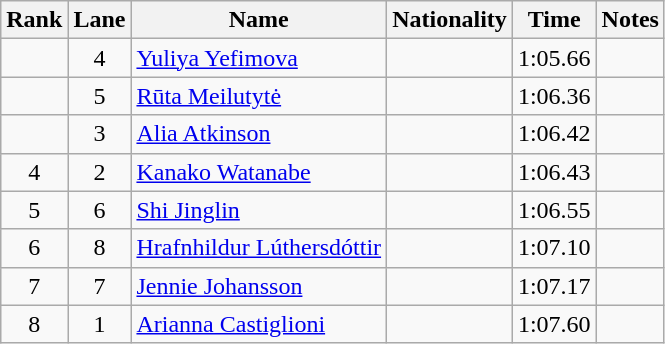<table class="wikitable sortable" style="text-align:center">
<tr>
<th>Rank</th>
<th>Lane</th>
<th>Name</th>
<th>Nationality</th>
<th>Time</th>
<th>Notes</th>
</tr>
<tr>
<td></td>
<td>4</td>
<td align=left><a href='#'>Yuliya Yefimova</a></td>
<td align=left></td>
<td>1:05.66</td>
<td></td>
</tr>
<tr>
<td></td>
<td>5</td>
<td align=left><a href='#'>Rūta Meilutytė</a></td>
<td align=left></td>
<td>1:06.36</td>
<td></td>
</tr>
<tr>
<td></td>
<td>3</td>
<td align=left><a href='#'>Alia Atkinson</a></td>
<td align=left></td>
<td>1:06.42</td>
<td></td>
</tr>
<tr>
<td>4</td>
<td>2</td>
<td align=left><a href='#'>Kanako Watanabe</a></td>
<td align=left></td>
<td>1:06.43</td>
<td></td>
</tr>
<tr>
<td>5</td>
<td>6</td>
<td align=left><a href='#'>Shi Jinglin</a></td>
<td align=left></td>
<td>1:06.55</td>
<td></td>
</tr>
<tr>
<td>6</td>
<td>8</td>
<td align=left><a href='#'>Hrafnhildur Lúthersdóttir</a></td>
<td align=left></td>
<td>1:07.10</td>
<td></td>
</tr>
<tr>
<td>7</td>
<td>7</td>
<td align=left><a href='#'>Jennie Johansson</a></td>
<td align=left></td>
<td>1:07.17</td>
<td></td>
</tr>
<tr>
<td>8</td>
<td>1</td>
<td align=left><a href='#'>Arianna Castiglioni</a></td>
<td align=left></td>
<td>1:07.60</td>
<td></td>
</tr>
</table>
